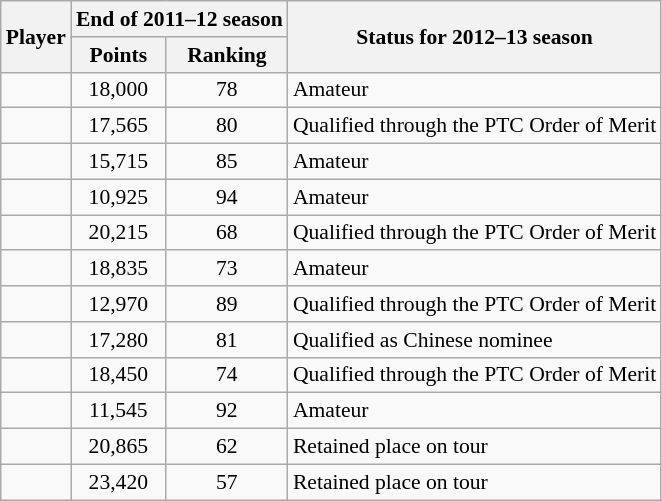<table class="wikitable sortable" style="text-align:center; font-size:90%">
<tr>
<th rowspan=2>Player</th>
<th colspan=2>End of 2011–12 season</th>
<th rowspan=2>Status for 2012–13 season</th>
</tr>
<tr>
<th>Points</th>
<th>Ranking</th>
</tr>
<tr>
<td align=left></td>
<td>18,000</td>
<td>78</td>
<td align=left>Amateur</td>
</tr>
<tr>
<td align=left></td>
<td>17,565</td>
<td>80</td>
<td align=left>Qualified through the PTC Order of Merit</td>
</tr>
<tr>
<td align=left></td>
<td>15,715</td>
<td>85</td>
<td align=left>Amateur</td>
</tr>
<tr>
<td align=left></td>
<td>10,925</td>
<td>94</td>
<td align=left>Amateur</td>
</tr>
<tr>
<td align=left></td>
<td>20,215</td>
<td>68</td>
<td align=left>Qualified through the PTC Order of Merit</td>
</tr>
<tr>
<td align=left></td>
<td>18,835</td>
<td>73</td>
<td align=left>Amateur</td>
</tr>
<tr>
<td align=left></td>
<td>12,970</td>
<td>89</td>
<td align=left>Qualified through the PTC Order of Merit</td>
</tr>
<tr>
<td align=left></td>
<td>17,280</td>
<td>81</td>
<td align=left>Qualified as Chinese nominee</td>
</tr>
<tr>
<td align=left></td>
<td>18,450</td>
<td>74</td>
<td align=left>Qualified through the PTC Order of Merit</td>
</tr>
<tr>
<td align=left></td>
<td>11,545</td>
<td>92</td>
<td align=left>Amateur</td>
</tr>
<tr>
<td align=left></td>
<td>20,865</td>
<td>62</td>
<td align=left>Retained place on tour</td>
</tr>
<tr>
<td align=left></td>
<td>23,420</td>
<td>57</td>
<td align=left>Retained place on tour</td>
</tr>
</table>
